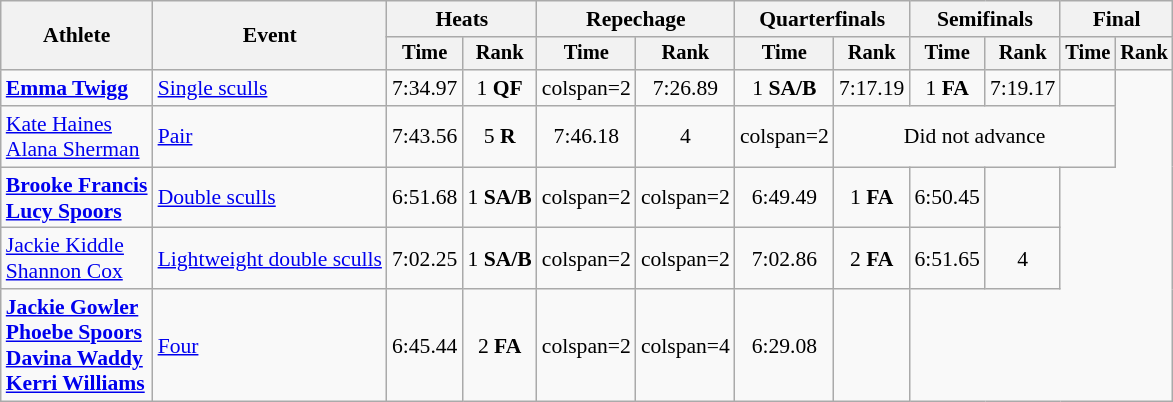<table class=wikitable style=font-size:90%;text-align:center>
<tr>
<th rowspan=2>Athlete</th>
<th rowspan=2>Event</th>
<th colspan=2>Heats</th>
<th colspan=2>Repechage</th>
<th colspan=2>Quarterfinals</th>
<th colspan=2>Semifinals</th>
<th colspan=2>Final</th>
</tr>
<tr style=font-size:95%>
<th>Time</th>
<th>Rank</th>
<th>Time</th>
<th>Rank</th>
<th>Time</th>
<th>Rank</th>
<th>Time</th>
<th>Rank</th>
<th>Time</th>
<th>Rank</th>
</tr>
<tr>
<td align=left><strong><a href='#'>Emma Twigg</a></strong></td>
<td align=left><a href='#'>Single sculls</a></td>
<td>7:34.97</td>
<td>1 <strong>QF</strong></td>
<td>colspan=2 </td>
<td>7:26.89</td>
<td>1 <strong>SA/B</strong></td>
<td>7:17.19</td>
<td>1 <strong>FA</strong></td>
<td>7:19.17</td>
<td></td>
</tr>
<tr>
<td align=left><a href='#'>Kate Haines</a><br><a href='#'>Alana Sherman</a></td>
<td align=left><a href='#'>Pair</a></td>
<td>7:43.56</td>
<td>5 <strong>R</strong></td>
<td>7:46.18</td>
<td>4</td>
<td>colspan=2 </td>
<td colspan=4>Did not advance</td>
</tr>
<tr>
<td align=left><strong><a href='#'>Brooke Francis</a><br><a href='#'>Lucy Spoors</a></strong></td>
<td align=left><a href='#'>Double sculls</a></td>
<td>6:51.68</td>
<td>1 <strong>SA/B</strong></td>
<td>colspan=2 </td>
<td>colspan=2 </td>
<td>6:49.49</td>
<td>1 <strong>FA</strong></td>
<td>6:50.45</td>
<td></td>
</tr>
<tr>
<td align=left><a href='#'>Jackie Kiddle</a><br><a href='#'>Shannon Cox</a></td>
<td align=left><a href='#'>Lightweight double sculls</a></td>
<td>7:02.25</td>
<td>1 <strong>SA/B</strong></td>
<td>colspan=2 </td>
<td>colspan=2 </td>
<td>7:02.86</td>
<td>2 <strong>FA</strong></td>
<td>6:51.65</td>
<td>4</td>
</tr>
<tr>
<td align=left><strong><a href='#'>Jackie Gowler</a><br><a href='#'>Phoebe Spoors</a><br><a href='#'>Davina Waddy</a><br><a href='#'>Kerri Williams</a></strong></td>
<td align=left><a href='#'>Four</a></td>
<td>6:45.44</td>
<td>2 <strong>FA</strong></td>
<td>colspan=2 </td>
<td>colspan=4 </td>
<td>6:29.08</td>
<td></td>
</tr>
</table>
